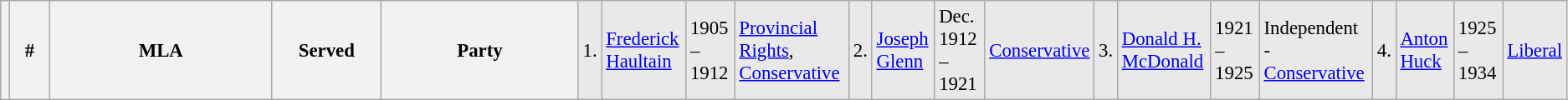<table class="wikitable" style="font-size: 95%; clear:both">
<tr style="background-color:#E9E9E9">
<th></th>
<th style="width: 25px">#</th>
<th style="width: 170px">MLA</th>
<th style="width: 80px">Served</th>
<th style="width: 150px">Party<br></th>
<td>1.</td>
<td><a href='#'>Frederick Haultain</a></td>
<td>1905 – 1912</td>
<td><a href='#'>Provincial Rights</a>, <a href='#'>Conservative</a><br></td>
<td>2.</td>
<td><a href='#'>Joseph Glenn</a></td>
<td>Dec. 1912 – 1921</td>
<td><a href='#'>Conservative</a><br></td>
<td>3.</td>
<td><a href='#'>Donald H. McDonald</a></td>
<td>1921 – 1925</td>
<td>Independent - <a href='#'>Conservative</a><br></td>
<td>4.</td>
<td><a href='#'>Anton Huck</a></td>
<td>1925 – 1934</td>
<td><a href='#'>Liberal</a></td>
</tr>
</table>
